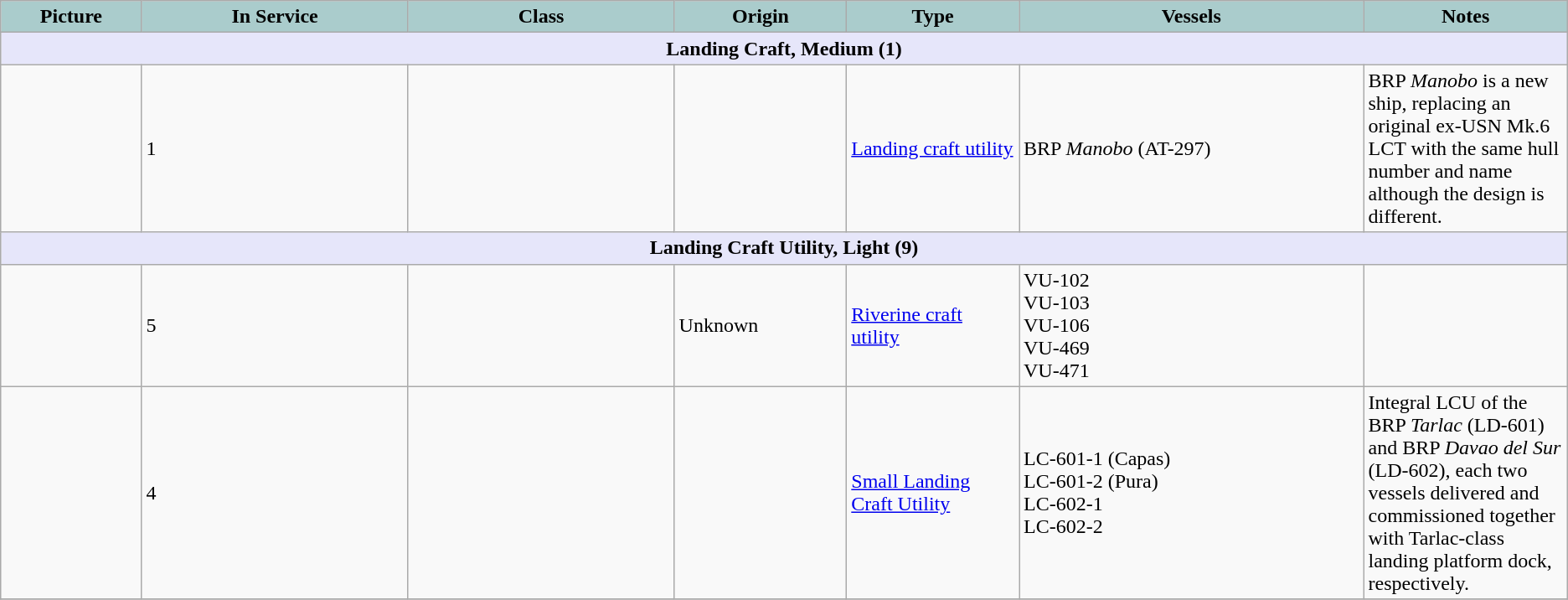<table class="wikitable">
<tr>
<th style="text-align: center; background:#acc; width:9%;">Picture</th>
<th style="text-align: center; background:#acc; width:17%;">In Service</th>
<th style="text-align: center; background:#acc; width:17%;">Class</th>
<th style="text-align: center; background:#acc; width:11%;">Origin</th>
<th style="text-align: center; background:#acc; width:11%;">Type</th>
<th style="text-align: center; background:#acc; width:22%;">Vessels</th>
<th style="text-align: center; background:#acc; width:30%;">Notes</th>
</tr>
<tr>
<th colspan="7" style="align: center; background: lavender;">Landing Craft, Medium (1)</th>
</tr>
<tr>
<td></td>
<td>1</td>
<td></td>
<td></td>
<td><a href='#'>Landing craft utility</a></td>
<td>BRP <em>Manobo</em> (AT-297)</td>
<td>BRP <em>Manobo</em> is a new ship, replacing an original ex-USN Mk.6 LCT with the same hull number and name although the design is different.</td>
</tr>
<tr>
<th colspan="7" style="align: center; background: lavender;">Landing Craft Utility, Light (9)</th>
</tr>
<tr>
<td></td>
<td>5</td>
<td></td>
<td>Unknown</td>
<td><a href='#'>Riverine craft utility</a></td>
<td>VU-102<br>VU-103<br>VU-106<br>VU-469<br>VU-471</td>
<td></td>
</tr>
<tr>
<td></td>
<td>4</td>
<td></td>
<td></td>
<td><a href='#'>Small Landing Craft Utility</a></td>
<td>LC-601-1 (Capas)<br>LC-601-2 (Pura)<br>LC-602-1<br>LC-602-2</td>
<td>Integral LCU of the BRP <em>Tarlac</em> (LD-601) and BRP <em>Davao del Sur</em> (LD-602), each two vessels delivered and commissioned together with Tarlac-class landing platform dock, respectively.</td>
</tr>
<tr>
</tr>
</table>
